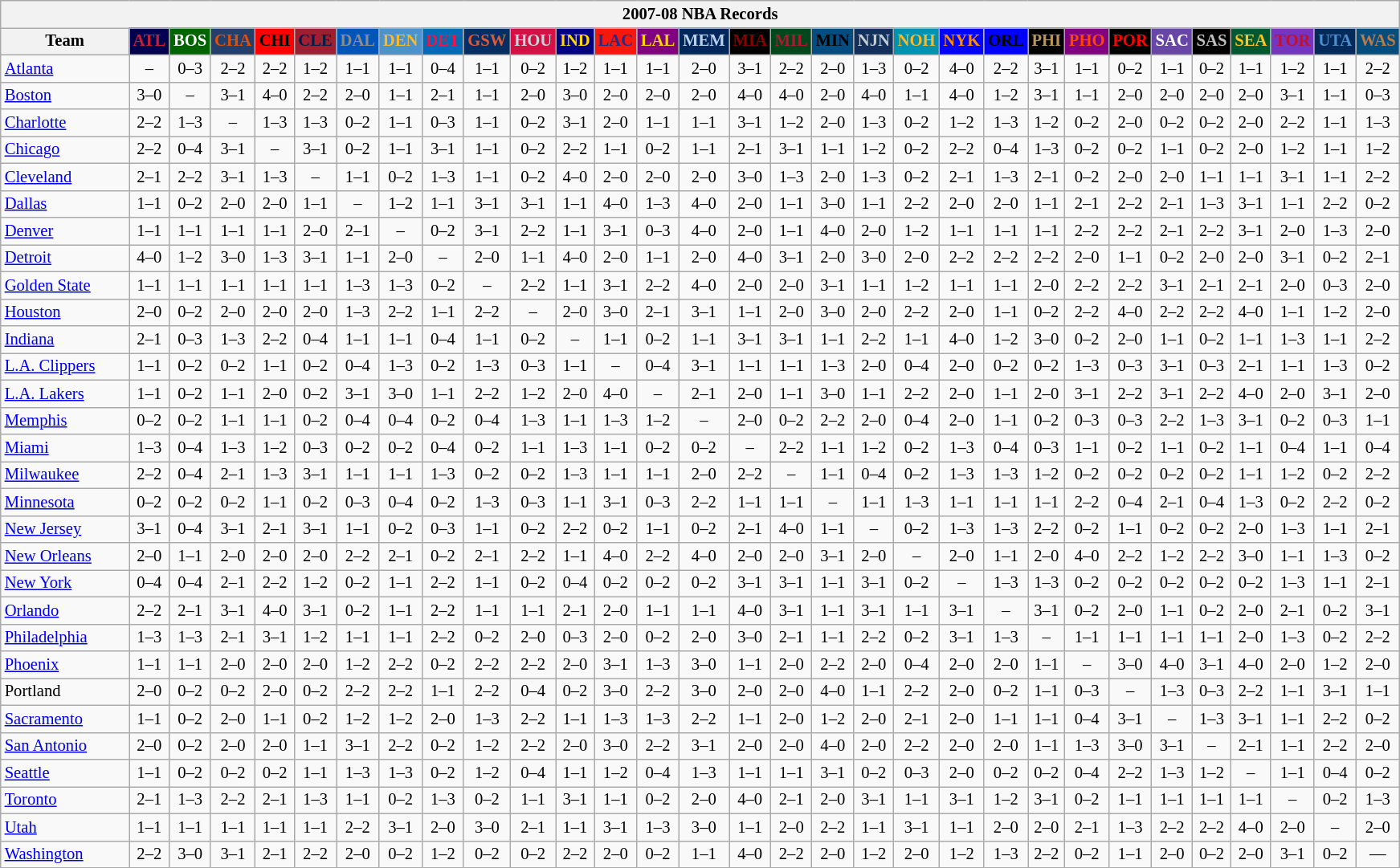<table class="wikitable" style="font-size:86%; text-align:center;">
<tr>
<th colspan=31>2007-08 NBA Records</th>
</tr>
<tr>
<th width=100>Team</th>
<th style="background:#00004d;color:#C41E3a;width=35">ATL</th>
<th style="background:#006400;color:#FFFFFF;width=35">BOS</th>
<th style="background:#253E6A;color:#DF5106;width=35">CHA</th>
<th style="background:#FF0000;color:#000000;width=35">CHI</th>
<th style="background:#9F1F32;color:#001D43;width=35">CLE</th>
<th style="background:#0055BA;color:#898D8F;width=35">DAL</th>
<th style="background:#4C92CC;color:#FDB827;width=35">DEN</th>
<th style="background:#006BB7;color:#ED164B;width=35">DET</th>
<th style="background:#072E63;color:#DC5A34;width=35">GSW</th>
<th style="background:#D31145;color:#CBD4D8;width=35">HOU</th>
<th style="background:#000080;color:#FFD700;width=35">IND</th>
<th style="background:#F9160D;color:#1A2E8B;width=35">LAC</th>
<th style="background:#800080;color:#FFD700;width=35">LAL</th>
<th style="background:#00265B;color:#BAD1EB;width=35">MEM</th>
<th style="background:#000000;color:#8B0000;width=35">MIA</th>
<th style="background:#00471B;color:#AC1A2F;width=35">MIL</th>
<th style="background:#044D80;color:#000000;width=35">MIN</th>
<th style="background:#12305B;color:#C4CED4;width=35">NJN</th>
<th style="background:#0093B1;color:#FDB827;width=35">NOH</th>
<th style="background:#0000FF;color:#FF8C00;width=35">NYK</th>
<th style="background:#0000FF;color:#000000;width=35">ORL</th>
<th style="background:#000000;color:#BB9754;width=35">PHI</th>
<th style="background:#800080;color:#FF4500;width=35">PHO</th>
<th style="background:#000000;color:#FF0000;width=35">POR</th>
<th style="background:#6846A8;color:#FFFFFF;width=35">SAC</th>
<th style="background:#000000;color:#C0C0C0;width=35">SAS</th>
<th style="background:#005831;color:#FFC322;width=35">SEA</th>
<th style="background:#7436BF;color:#BE0F34;width=35">TOR</th>
<th style="background:#042A5C;color:#4C8ECC;width=35">UTA</th>
<th style="background:#044D7D;color:#BC7A44;width=35">WAS</th>
</tr>
<tr>
<td style="text-align:left;"><a href='#'>Atlanta</a></td>
<td>–</td>
<td>0–3</td>
<td>2–2</td>
<td>2–2</td>
<td>1–2</td>
<td>1–1</td>
<td>1–1</td>
<td>0–4</td>
<td>1–1</td>
<td>0–2</td>
<td>1–2</td>
<td>1–1</td>
<td>1–1</td>
<td>2–0</td>
<td>3–1</td>
<td>2–2</td>
<td>2–0</td>
<td>1–3</td>
<td>0–2</td>
<td>4–0</td>
<td>2–2</td>
<td>3–1</td>
<td>1–1</td>
<td>0–2</td>
<td>1–1</td>
<td>0–2</td>
<td>1–1</td>
<td>1–2</td>
<td>1–1</td>
<td>2–2</td>
</tr>
<tr>
<td style="text-align:left;"><a href='#'>Boston</a></td>
<td>3–0</td>
<td>–</td>
<td>3–1</td>
<td>4–0</td>
<td>2–2</td>
<td>2–0</td>
<td>1–1</td>
<td>2–1</td>
<td>1–1</td>
<td>2–0</td>
<td>3–0</td>
<td>2–0</td>
<td>2–0</td>
<td>2–0</td>
<td>4–0</td>
<td>4–0</td>
<td>2–0</td>
<td>4–0</td>
<td>1–1</td>
<td>4–0</td>
<td>1–2</td>
<td>3–1</td>
<td>1–1</td>
<td>2–0</td>
<td>2–0</td>
<td>2–0</td>
<td>2–0</td>
<td>3–1</td>
<td>1–1</td>
<td>0–3</td>
</tr>
<tr>
<td style="text-align:left;"><a href='#'>Charlotte</a></td>
<td>2–2</td>
<td>1–3</td>
<td>–</td>
<td>1–3</td>
<td>1–3</td>
<td>0–2</td>
<td>1–1</td>
<td>0–3</td>
<td>1–1</td>
<td>0–2</td>
<td>3–1</td>
<td>2–0</td>
<td>1–1</td>
<td>1–1</td>
<td>3–1</td>
<td>1–2</td>
<td>2–0</td>
<td>1–3</td>
<td>0–2</td>
<td>1–2</td>
<td>1–3</td>
<td>1–2</td>
<td>0–2</td>
<td>2–0</td>
<td>0–2</td>
<td>0–2</td>
<td>2–0</td>
<td>2–2</td>
<td>1–1</td>
<td>1–3</td>
</tr>
<tr>
<td style="text-align:left;"><a href='#'>Chicago</a></td>
<td>2–2</td>
<td>0–4</td>
<td>3–1</td>
<td>–</td>
<td>3–1</td>
<td>0–2</td>
<td>1–1</td>
<td>3–1</td>
<td>1–1</td>
<td>0–2</td>
<td>2–2</td>
<td>1–1</td>
<td>0–2</td>
<td>1–1</td>
<td>2–1</td>
<td>3–1</td>
<td>1–1</td>
<td>1–2</td>
<td>0–2</td>
<td>2–2</td>
<td>0–4</td>
<td>1–3</td>
<td>0–2</td>
<td>0–2</td>
<td>1–1</td>
<td>0–2</td>
<td>2–0</td>
<td>1–2</td>
<td>1–1</td>
<td>1–2</td>
</tr>
<tr>
<td style="text-align:left;"><a href='#'>Cleveland</a></td>
<td>2–1</td>
<td>2–2</td>
<td>3–1</td>
<td>1–3</td>
<td>–</td>
<td>1–1</td>
<td>0–2</td>
<td>1–3</td>
<td>1–1</td>
<td>0–2</td>
<td>4–0</td>
<td>2–0</td>
<td>2–0</td>
<td>2–0</td>
<td>3–0</td>
<td>1–3</td>
<td>2–0</td>
<td>1–3</td>
<td>0–2</td>
<td>2–1</td>
<td>1–3</td>
<td>2–1</td>
<td>0–2</td>
<td>2–0</td>
<td>2–0</td>
<td>1–1</td>
<td>1–1</td>
<td>3–1</td>
<td>1–1</td>
<td>2–2</td>
</tr>
<tr>
<td style="text-align:left;"><a href='#'>Dallas</a></td>
<td>1–1</td>
<td>0–2</td>
<td>2–0</td>
<td>2–0</td>
<td>1–1</td>
<td>–</td>
<td>1–2</td>
<td>1–1</td>
<td>3–1</td>
<td>3–1</td>
<td>1–1</td>
<td>4–0</td>
<td>1–3</td>
<td>4–0</td>
<td>2–0</td>
<td>1–1</td>
<td>3–0</td>
<td>1–1</td>
<td>2–2</td>
<td>2–0</td>
<td>2–0</td>
<td>1–1</td>
<td>2–1</td>
<td>2–2</td>
<td>2–1</td>
<td>1–3</td>
<td>3–1</td>
<td>1–1</td>
<td>2–2</td>
<td>0–2</td>
</tr>
<tr>
<td style="text-align:left;"><a href='#'>Denver</a></td>
<td>1–1</td>
<td>1–1</td>
<td>1–1</td>
<td>1–1</td>
<td>2–0</td>
<td>2–1</td>
<td>–</td>
<td>0–2</td>
<td>3–1</td>
<td>2–2</td>
<td>1–1</td>
<td>3–1</td>
<td>0–3</td>
<td>4–0</td>
<td>2–0</td>
<td>1–1</td>
<td>4–0</td>
<td>2–0</td>
<td>1–2</td>
<td>1–1</td>
<td>1–1</td>
<td>1–1</td>
<td>2–2</td>
<td>2–2</td>
<td>2–1</td>
<td>2–2</td>
<td>3–1</td>
<td>2–0</td>
<td>1–3</td>
<td>2–0</td>
</tr>
<tr>
<td style="text-align:left;"><a href='#'>Detroit</a></td>
<td>4–0</td>
<td>1–2</td>
<td>3–0</td>
<td>1–3</td>
<td>3–1</td>
<td>1–1</td>
<td>2–0</td>
<td>–</td>
<td>2–0</td>
<td>1–1</td>
<td>4–0</td>
<td>2–0</td>
<td>1–1</td>
<td>2–0</td>
<td>4–0</td>
<td>3–1</td>
<td>2–0</td>
<td>3–0</td>
<td>2–0</td>
<td>2–2</td>
<td>2–2</td>
<td>2–2</td>
<td>2–0</td>
<td>1–1</td>
<td>0–2</td>
<td>2–0</td>
<td>2–0</td>
<td>3–1</td>
<td>0–2</td>
<td>2–1</td>
</tr>
<tr>
<td style="text-align:left;"><a href='#'>Golden State</a></td>
<td>1–1</td>
<td>1–1</td>
<td>1–1</td>
<td>1–1</td>
<td>1–1</td>
<td>1–3</td>
<td>1–3</td>
<td>0–2</td>
<td>–</td>
<td>2–2</td>
<td>1–1</td>
<td>3–1</td>
<td>2–2</td>
<td>4–0</td>
<td>2–0</td>
<td>2–0</td>
<td>3–1</td>
<td>1–1</td>
<td>1–2</td>
<td>1–1</td>
<td>1–1</td>
<td>2–0</td>
<td>2–2</td>
<td>2–2</td>
<td>3–1</td>
<td>2–1</td>
<td>2–1</td>
<td>2–0</td>
<td>0–3</td>
<td>2–0</td>
</tr>
<tr>
<td style="text-align:left;"><a href='#'>Houston</a></td>
<td>2–0</td>
<td>0–2</td>
<td>2–0</td>
<td>2–0</td>
<td>2–0</td>
<td>1–3</td>
<td>2–2</td>
<td>1–1</td>
<td>2–2</td>
<td>–</td>
<td>2–0</td>
<td>3–0</td>
<td>2–1</td>
<td>3–1</td>
<td>1–1</td>
<td>2–0</td>
<td>3–0</td>
<td>2–0</td>
<td>2–2</td>
<td>2–0</td>
<td>1–1</td>
<td>0–2</td>
<td>2–2</td>
<td>4–0</td>
<td>2–2</td>
<td>2–2</td>
<td>4–0</td>
<td>1–1</td>
<td>1–2</td>
<td>2–0</td>
</tr>
<tr>
<td style="text-align:left;"><a href='#'>Indiana</a></td>
<td>2–1</td>
<td>0–3</td>
<td>1–3</td>
<td>2–2</td>
<td>0–4</td>
<td>1–1</td>
<td>1–1</td>
<td>0–4</td>
<td>1–1</td>
<td>0–2</td>
<td>–</td>
<td>1–1</td>
<td>0–2</td>
<td>1–1</td>
<td>3–1</td>
<td>3–1</td>
<td>1–1</td>
<td>2–2</td>
<td>1–1</td>
<td>4–0</td>
<td>1–2</td>
<td>3–0</td>
<td>0–2</td>
<td>2–0</td>
<td>1–1</td>
<td>0–2</td>
<td>1–1</td>
<td>1–3</td>
<td>1–1</td>
<td>2–2</td>
</tr>
<tr>
<td style="text-align:left;"><a href='#'>L.A. Clippers</a></td>
<td>1–1</td>
<td>0–2</td>
<td>0–2</td>
<td>1–1</td>
<td>0–2</td>
<td>0–4</td>
<td>1–3</td>
<td>0–2</td>
<td>1–3</td>
<td>0–3</td>
<td>1–1</td>
<td>–</td>
<td>0–4</td>
<td>3–1</td>
<td>1–1</td>
<td>1–1</td>
<td>1–3</td>
<td>2–0</td>
<td>0–4</td>
<td>2–0</td>
<td>0–2</td>
<td>0–2</td>
<td>1–3</td>
<td>0–3</td>
<td>3–1</td>
<td>0–3</td>
<td>2–1</td>
<td>1–1</td>
<td>1–3</td>
<td>0–2</td>
</tr>
<tr>
<td style="text-align:left;"><a href='#'>L.A. Lakers</a></td>
<td>1–1</td>
<td>0–2</td>
<td>1–1</td>
<td>2–0</td>
<td>0–2</td>
<td>3–1</td>
<td>3–0</td>
<td>1–1</td>
<td>2–2</td>
<td>1–2</td>
<td>2–0</td>
<td>4–0</td>
<td>–</td>
<td>2–1</td>
<td>2–0</td>
<td>1–1</td>
<td>3–0</td>
<td>1–1</td>
<td>2–2</td>
<td>2–0</td>
<td>1–1</td>
<td>2–0</td>
<td>3–1</td>
<td>2–2</td>
<td>3–1</td>
<td>2–2</td>
<td>4–0</td>
<td>2–0</td>
<td>3–1</td>
<td>2–0</td>
</tr>
<tr>
<td style="text-align:left;"><a href='#'>Memphis</a></td>
<td>0–2</td>
<td>0–2</td>
<td>1–1</td>
<td>1–1</td>
<td>0–2</td>
<td>0–4</td>
<td>0–4</td>
<td>0–2</td>
<td>0–4</td>
<td>1–3</td>
<td>1–1</td>
<td>1–3</td>
<td>1–2</td>
<td>–</td>
<td>2–0</td>
<td>0–2</td>
<td>2–2</td>
<td>2–0</td>
<td>0–4</td>
<td>2–0</td>
<td>1–1</td>
<td>0–2</td>
<td>0–3</td>
<td>0–3</td>
<td>2–2</td>
<td>1–3</td>
<td>3–1</td>
<td>0–2</td>
<td>0–3</td>
<td>1–1</td>
</tr>
<tr>
<td style="text-align:left;"><a href='#'>Miami</a></td>
<td>1–3</td>
<td>0–4</td>
<td>1–3</td>
<td>1–2</td>
<td>0–3</td>
<td>0–2</td>
<td>0–2</td>
<td>0–4</td>
<td>0–2</td>
<td>1–1</td>
<td>1–3</td>
<td>1–1</td>
<td>0–2</td>
<td>0–2</td>
<td>–</td>
<td>2–2</td>
<td>1–1</td>
<td>1–2</td>
<td>0–2</td>
<td>1–3</td>
<td>0–4</td>
<td>0–3</td>
<td>1–1</td>
<td>0–2</td>
<td>1–1</td>
<td>0–2</td>
<td>1–1</td>
<td>0–4</td>
<td>1–1</td>
<td>0–4</td>
</tr>
<tr>
<td style="text-align:left;"><a href='#'>Milwaukee</a></td>
<td>2–2</td>
<td>0–4</td>
<td>2–1</td>
<td>1–3</td>
<td>3–1</td>
<td>1–1</td>
<td>1–1</td>
<td>1–3</td>
<td>0–2</td>
<td>0–2</td>
<td>1–3</td>
<td>1–1</td>
<td>1–1</td>
<td>2–0</td>
<td>2–2</td>
<td>–</td>
<td>1–1</td>
<td>0–4</td>
<td>0–2</td>
<td>1–3</td>
<td>1–3</td>
<td>1–2</td>
<td>0–2</td>
<td>0–2</td>
<td>0–2</td>
<td>0–2</td>
<td>1–1</td>
<td>1–2</td>
<td>0–2</td>
<td>2–2</td>
</tr>
<tr>
<td style="text-align:left;"><a href='#'>Minnesota</a></td>
<td>0–2</td>
<td>0–2</td>
<td>0–2</td>
<td>1–1</td>
<td>0–2</td>
<td>0–3</td>
<td>0–4</td>
<td>0–2</td>
<td>1–3</td>
<td>0–3</td>
<td>1–1</td>
<td>3–1</td>
<td>0–3</td>
<td>2–2</td>
<td>1–1</td>
<td>1–1</td>
<td>–</td>
<td>1–1</td>
<td>1–3</td>
<td>1–1</td>
<td>1–1</td>
<td>1–1</td>
<td>2–2</td>
<td>0–4</td>
<td>2–1</td>
<td>0–4</td>
<td>1–3</td>
<td>0–2</td>
<td>2–2</td>
<td>0–2</td>
</tr>
<tr>
<td style="text-align:left;"><a href='#'>New Jersey</a></td>
<td>3–1</td>
<td>0–4</td>
<td>3–1</td>
<td>2–1</td>
<td>3–1</td>
<td>1–1</td>
<td>0–2</td>
<td>0–3</td>
<td>1–1</td>
<td>0–2</td>
<td>2–2</td>
<td>0–2</td>
<td>1–1</td>
<td>0–2</td>
<td>2–1</td>
<td>4–0</td>
<td>1–1</td>
<td>–</td>
<td>0–2</td>
<td>1–3</td>
<td>1–3</td>
<td>2–2</td>
<td>0–2</td>
<td>1–1</td>
<td>0–2</td>
<td>0–2</td>
<td>2–0</td>
<td>1–3</td>
<td>1–1</td>
<td>2–1</td>
</tr>
<tr>
<td style="text-align:left;"><a href='#'>New Orleans</a></td>
<td>2–0</td>
<td>1–1</td>
<td>2–0</td>
<td>2–0</td>
<td>2–0</td>
<td>2–2</td>
<td>2–1</td>
<td>0–2</td>
<td>2–1</td>
<td>2–2</td>
<td>1–1</td>
<td>4–0</td>
<td>2–2</td>
<td>4–0</td>
<td>2–0</td>
<td>2–0</td>
<td>3–1</td>
<td>2–0</td>
<td>–</td>
<td>2–0</td>
<td>1–1</td>
<td>2–0</td>
<td>4–0</td>
<td>2–2</td>
<td>1–2</td>
<td>2–2</td>
<td>3–0</td>
<td>1–1</td>
<td>1–3</td>
<td>0–2</td>
</tr>
<tr>
<td style="text-align:left;"><a href='#'>New York</a></td>
<td>0–4</td>
<td>0–4</td>
<td>2–1</td>
<td>2–2</td>
<td>1–2</td>
<td>0–2</td>
<td>1–1</td>
<td>2–2</td>
<td>1–1</td>
<td>0–2</td>
<td>0–4</td>
<td>0–2</td>
<td>0–2</td>
<td>0–2</td>
<td>3–1</td>
<td>3–1</td>
<td>1–1</td>
<td>3–1</td>
<td>0–2</td>
<td>–</td>
<td>1–3</td>
<td>1–3</td>
<td>0–2</td>
<td>0–2</td>
<td>0–2</td>
<td>0–2</td>
<td>0–2</td>
<td>1–3</td>
<td>1–1</td>
<td>2–1</td>
</tr>
<tr>
<td style="text-align:left;"><a href='#'>Orlando</a></td>
<td>2–2</td>
<td>2–1</td>
<td>3–1</td>
<td>4–0</td>
<td>3–1</td>
<td>0–2</td>
<td>1–1</td>
<td>2–2</td>
<td>1–1</td>
<td>1–1</td>
<td>2–1</td>
<td>2–0</td>
<td>1–1</td>
<td>1–1</td>
<td>4–0</td>
<td>3–1</td>
<td>1–1</td>
<td>3–1</td>
<td>1–1</td>
<td>3–1</td>
<td>–</td>
<td>3–1</td>
<td>0–2</td>
<td>2–0</td>
<td>1–1</td>
<td>0–2</td>
<td>2–0</td>
<td>2–1</td>
<td>0–2</td>
<td>3–1</td>
</tr>
<tr>
<td style="text-align:left;"><a href='#'>Philadelphia</a></td>
<td>1–3</td>
<td>1–3</td>
<td>2–1</td>
<td>3–1</td>
<td>1–2</td>
<td>1–1</td>
<td>1–1</td>
<td>2–2</td>
<td>0–2</td>
<td>2–0</td>
<td>0–3</td>
<td>2–0</td>
<td>0–2</td>
<td>2–0</td>
<td>3–0</td>
<td>2–1</td>
<td>1–1</td>
<td>2–2</td>
<td>0–2</td>
<td>3–1</td>
<td>1–3</td>
<td>–</td>
<td>1–1</td>
<td>1–1</td>
<td>1–1</td>
<td>1–1</td>
<td>2–0</td>
<td>1–3</td>
<td>0–2</td>
<td>2–2</td>
</tr>
<tr>
<td style="text-align:left;"><a href='#'>Phoenix</a></td>
<td>1–1</td>
<td>1–1</td>
<td>2–0</td>
<td>2–0</td>
<td>2–0</td>
<td>1–2</td>
<td>2–2</td>
<td>0–2</td>
<td>2–2</td>
<td>2–2</td>
<td>2–0</td>
<td>3–1</td>
<td>1–3</td>
<td>3–0</td>
<td>1–1</td>
<td>2–0</td>
<td>2–2</td>
<td>2–0</td>
<td>0–4</td>
<td>2–0</td>
<td>2–0</td>
<td>1–1</td>
<td>–</td>
<td>3–0</td>
<td>4–0</td>
<td>3–1</td>
<td>4–0</td>
<td>2–0</td>
<td>1–2</td>
<td>2–0</td>
</tr>
<tr>
<td style="text-align:left;">Portland</td>
<td>2–0</td>
<td>0–2</td>
<td>0–2</td>
<td>2–0</td>
<td>0–2</td>
<td>2–2</td>
<td>2–2</td>
<td>1–1</td>
<td>2–2</td>
<td>0–4</td>
<td>0–2</td>
<td>3–0</td>
<td>2–2</td>
<td>3–0</td>
<td>2–0</td>
<td>2–0</td>
<td>4–0</td>
<td>1–1</td>
<td>2–2</td>
<td>2–0</td>
<td>0–2</td>
<td>1–1</td>
<td>0–3</td>
<td>–</td>
<td>1–3</td>
<td>0–3</td>
<td>2–2</td>
<td>1–1</td>
<td>3–1</td>
<td>1–1</td>
</tr>
<tr>
<td style="text-align:left;"><a href='#'>Sacramento</a></td>
<td>1–1</td>
<td>0–2</td>
<td>2–0</td>
<td>1–1</td>
<td>0–2</td>
<td>1–2</td>
<td>1–2</td>
<td>2–0</td>
<td>1–3</td>
<td>2–2</td>
<td>1–1</td>
<td>1–3</td>
<td>1–3</td>
<td>2–2</td>
<td>1–1</td>
<td>2–0</td>
<td>1–2</td>
<td>2–0</td>
<td>2–1</td>
<td>2–0</td>
<td>1–1</td>
<td>1–1</td>
<td>0–4</td>
<td>3–1</td>
<td>–</td>
<td>1–3</td>
<td>3–1</td>
<td>1–1</td>
<td>2–2</td>
<td>0–2</td>
</tr>
<tr>
<td style="text-align:left;"><a href='#'>San Antonio</a></td>
<td>2–0</td>
<td>0–2</td>
<td>2–0</td>
<td>2–0</td>
<td>1–1</td>
<td>3–1</td>
<td>2–2</td>
<td>0–2</td>
<td>1–2</td>
<td>2–2</td>
<td>2–0</td>
<td>3–0</td>
<td>2–2</td>
<td>3–1</td>
<td>2–0</td>
<td>2–0</td>
<td>4–0</td>
<td>2–0</td>
<td>2–2</td>
<td>2–0</td>
<td>2–0</td>
<td>1–1</td>
<td>1–3</td>
<td>3–0</td>
<td>3–1</td>
<td>–</td>
<td>2–1</td>
<td>1–1</td>
<td>2–2</td>
<td>2–0</td>
</tr>
<tr>
<td style="text-align:left;"><a href='#'>Seattle</a></td>
<td>1–1</td>
<td>0–2</td>
<td>0–2</td>
<td>0–2</td>
<td>1–1</td>
<td>1–3</td>
<td>1–3</td>
<td>0–2</td>
<td>1–2</td>
<td>0–4</td>
<td>1–1</td>
<td>1–2</td>
<td>0–4</td>
<td>1–3</td>
<td>1–1</td>
<td>1–1</td>
<td>3–1</td>
<td>0–2</td>
<td>0–3</td>
<td>2–0</td>
<td>0–2</td>
<td>0–2</td>
<td>0–4</td>
<td>2–2</td>
<td>1–3</td>
<td>1–2</td>
<td>–</td>
<td>1–1</td>
<td>0–4</td>
<td>0–2</td>
</tr>
<tr>
<td style="text-align:left;"><a href='#'>Toronto</a></td>
<td>2–1</td>
<td>1–3</td>
<td>2–2</td>
<td>2–1</td>
<td>1–3</td>
<td>1–1</td>
<td>0–2</td>
<td>1–3</td>
<td>0–2</td>
<td>1–1</td>
<td>3–1</td>
<td>1–1</td>
<td>0–2</td>
<td>2–0</td>
<td>4–0</td>
<td>2–1</td>
<td>2–0</td>
<td>3–1</td>
<td>1–1</td>
<td>3–1</td>
<td>1–2</td>
<td>3–1</td>
<td>0–2</td>
<td>1–1</td>
<td>1–1</td>
<td>1–1</td>
<td>1–1</td>
<td>–</td>
<td>0–2</td>
<td>1–3</td>
</tr>
<tr>
<td style="text-align:left;"><a href='#'>Utah</a></td>
<td>1–1</td>
<td>1–1</td>
<td>1–1</td>
<td>1–1</td>
<td>1–1</td>
<td>2–2</td>
<td>3–1</td>
<td>2–0</td>
<td>3–0</td>
<td>2–1</td>
<td>1–1</td>
<td>3–1</td>
<td>1–3</td>
<td>3–0</td>
<td>1–1</td>
<td>2–0</td>
<td>2–2</td>
<td>1–1</td>
<td>3–1</td>
<td>1–1</td>
<td>2–0</td>
<td>2–0</td>
<td>2–1</td>
<td>1–3</td>
<td>2–2</td>
<td>2–2</td>
<td>4–0</td>
<td>2–0</td>
<td>–</td>
<td>2–0</td>
</tr>
<tr>
<td style="text-align:left;"><a href='#'>Washington</a></td>
<td>2–2</td>
<td>3–0</td>
<td>3–1</td>
<td>2–1</td>
<td>2–2</td>
<td>2–0</td>
<td>0–2</td>
<td>1–2</td>
<td>0–2</td>
<td>0–2</td>
<td>2–2</td>
<td>2–0</td>
<td>0–2</td>
<td>1–1</td>
<td>4–0</td>
<td>2–2</td>
<td>2–0</td>
<td>1–2</td>
<td>2–0</td>
<td>1–2</td>
<td>1–3</td>
<td>2–2</td>
<td>0–2</td>
<td>1–1</td>
<td>2–0</td>
<td>0–2</td>
<td>2–0</td>
<td>3–1</td>
<td>0–2</td>
<td>—</td>
</tr>
</table>
